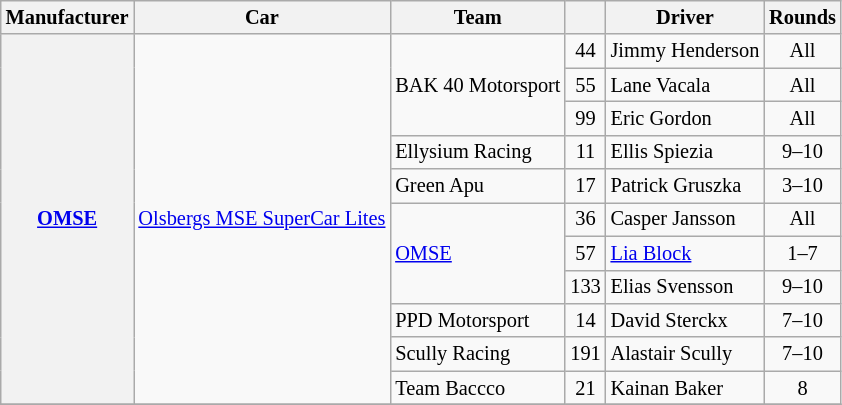<table class="wikitable" style="font-size:85%;">
<tr>
<th>Manufacturer</th>
<th>Car</th>
<th>Team</th>
<th></th>
<th>Driver</th>
<th>Rounds</th>
</tr>
<tr>
<th rowspan="11"><a href='#'>OMSE</a></th>
<td rowspan="11" align="center"><a href='#'>Olsbergs MSE SuperCar Lites</a></td>
<td rowspan="3"> BAK 40 Motorsport</td>
<td align=center>44</td>
<td> Jimmy Henderson</td>
<td align=center>All</td>
</tr>
<tr>
<td align=center>55</td>
<td> Lane Vacala</td>
<td align=center>All</td>
</tr>
<tr>
<td align=center>99</td>
<td> Eric Gordon</td>
<td align=center>All</td>
</tr>
<tr>
<td> Ellysium Racing</td>
<td align="center">11</td>
<td> Ellis Spiezia</td>
<td align="center">9–10</td>
</tr>
<tr>
<td> Green Apu</td>
<td align="center">17</td>
<td> Patrick Gruszka</td>
<td align="center">3–10</td>
</tr>
<tr>
<td rowspan="3"> <a href='#'>OMSE</a></td>
<td align="center">36</td>
<td> Casper Jansson</td>
<td align="center">All</td>
</tr>
<tr>
<td align="center">57</td>
<td> <a href='#'>Lia Block</a></td>
<td align="center">1–7</td>
</tr>
<tr>
<td align="center">133</td>
<td> Elias Svensson</td>
<td align="center">9–10</td>
</tr>
<tr>
<td> PPD Motorsport</td>
<td align="center">14</td>
<td> David Sterckx</td>
<td align="center">7–10</td>
</tr>
<tr>
<td> Scully Racing</td>
<td align="center">191</td>
<td> Alastair Scully</td>
<td align="center">7–10</td>
</tr>
<tr>
<td> Team Baccco</td>
<td align="center">21</td>
<td> Kainan Baker</td>
<td align="center">8</td>
</tr>
<tr>
</tr>
</table>
